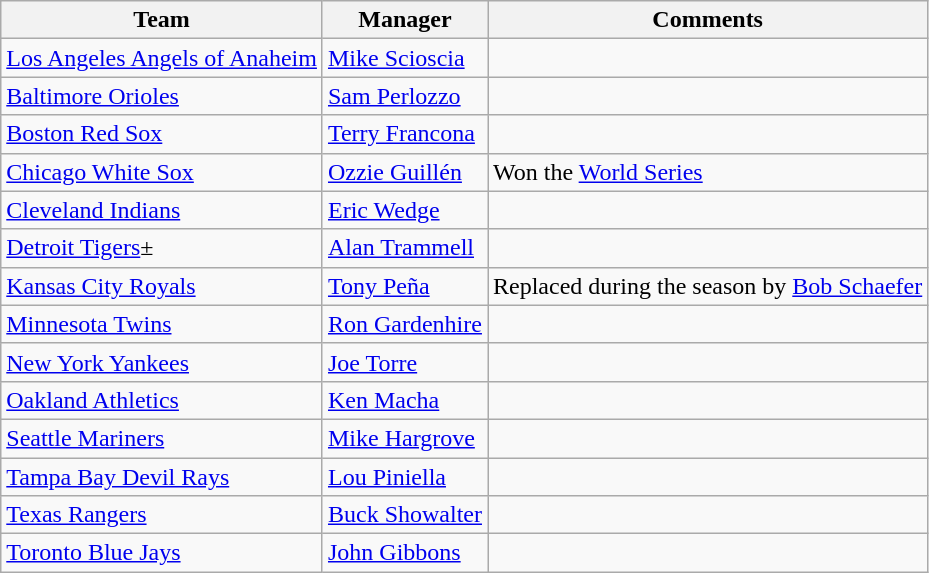<table class="wikitable">
<tr>
<th>Team</th>
<th>Manager</th>
<th>Comments</th>
</tr>
<tr>
<td><a href='#'>Los Angeles Angels of Anaheim</a></td>
<td><a href='#'>Mike Scioscia</a></td>
<td></td>
</tr>
<tr>
<td><a href='#'>Baltimore Orioles</a></td>
<td><a href='#'>Sam Perlozzo</a></td>
<td></td>
</tr>
<tr>
<td><a href='#'>Boston Red Sox</a></td>
<td><a href='#'>Terry Francona</a></td>
<td></td>
</tr>
<tr>
<td><a href='#'>Chicago White Sox</a></td>
<td><a href='#'>Ozzie Guillén</a></td>
<td>Won the <a href='#'>World Series</a></td>
</tr>
<tr>
<td><a href='#'>Cleveland Indians</a></td>
<td><a href='#'>Eric Wedge</a></td>
<td></td>
</tr>
<tr>
<td><a href='#'>Detroit Tigers</a>±</td>
<td><a href='#'>Alan Trammell</a></td>
<td></td>
</tr>
<tr>
<td><a href='#'>Kansas City Royals</a></td>
<td><a href='#'>Tony Peña</a></td>
<td>Replaced during the season by <a href='#'>Bob Schaefer</a></td>
</tr>
<tr>
<td><a href='#'>Minnesota Twins</a></td>
<td><a href='#'>Ron Gardenhire</a></td>
<td></td>
</tr>
<tr>
<td><a href='#'>New York Yankees</a></td>
<td><a href='#'>Joe Torre</a></td>
<td></td>
</tr>
<tr>
<td><a href='#'>Oakland Athletics</a></td>
<td><a href='#'>Ken Macha</a></td>
<td></td>
</tr>
<tr>
<td><a href='#'>Seattle Mariners</a></td>
<td><a href='#'>Mike Hargrove</a></td>
<td></td>
</tr>
<tr>
<td><a href='#'>Tampa Bay Devil Rays</a></td>
<td><a href='#'>Lou Piniella</a></td>
<td></td>
</tr>
<tr>
<td><a href='#'>Texas Rangers</a></td>
<td><a href='#'>Buck Showalter</a></td>
<td></td>
</tr>
<tr>
<td><a href='#'>Toronto Blue Jays</a></td>
<td><a href='#'>John Gibbons</a></td>
<td></td>
</tr>
</table>
